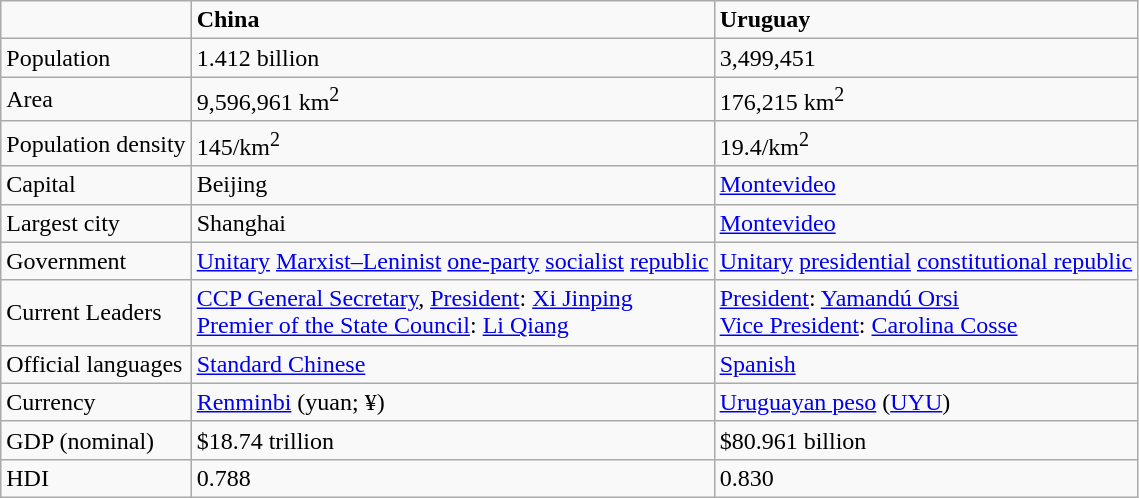<table class="wikitable">
<tr>
<td></td>
<td><strong>China</strong></td>
<td><strong>Uruguay</strong></td>
</tr>
<tr>
<td>Population</td>
<td>1.412 billion</td>
<td>3,499,451</td>
</tr>
<tr>
<td>Area</td>
<td>9,596,961 km<sup>2</sup></td>
<td>176,215 km<sup>2</sup></td>
</tr>
<tr>
<td>Population density</td>
<td>145/km<sup>2</sup></td>
<td>19.4/km<sup>2</sup></td>
</tr>
<tr>
<td>Capital</td>
<td>Beijing</td>
<td><a href='#'>Montevideo</a></td>
</tr>
<tr>
<td>Largest city</td>
<td>Shanghai</td>
<td><a href='#'>Montevideo</a></td>
</tr>
<tr>
<td>Government</td>
<td><a href='#'>Unitary</a> <a href='#'>Marxist–Leninist</a> <a href='#'>one-party</a> <a href='#'>socialist</a> <a href='#'>republic</a></td>
<td><a href='#'>Unitary</a> <a href='#'>presidential</a> <a href='#'>constitutional republic</a></td>
</tr>
<tr>
<td>Current Leaders</td>
<td><a href='#'>CCP General Secretary</a>, <a href='#'>President</a>: <a href='#'>Xi Jinping</a><br><a href='#'>Premier of the State Council</a>: <a href='#'>Li Qiang</a></td>
<td><a href='#'>President</a>: <a href='#'>Yamandú Orsi</a><br><a href='#'>Vice President</a>: <a href='#'>Carolina Cosse</a></td>
</tr>
<tr>
<td>Official languages</td>
<td><a href='#'>Standard Chinese</a></td>
<td><a href='#'>Spanish</a></td>
</tr>
<tr>
<td>Currency</td>
<td><a href='#'>Renminbi</a>  (yuan; ¥)</td>
<td><a href='#'>Uruguayan peso</a> (<a href='#'>UYU</a>)</td>
</tr>
<tr>
<td>GDP (nominal)</td>
<td>$18.74 trillion</td>
<td>$80.961 billion</td>
</tr>
<tr>
<td>HDI</td>
<td>0.788</td>
<td>0.830</td>
</tr>
</table>
